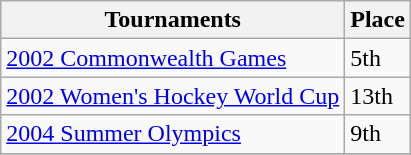<table class="wikitable collapsible">
<tr>
<th>Tournaments</th>
<th>Place</th>
</tr>
<tr>
<td><a href='#'>2002 Commonwealth Games</a></td>
<td>5th</td>
</tr>
<tr>
<td><a href='#'>2002 Women's Hockey World Cup</a></td>
<td>13th</td>
</tr>
<tr>
<td><a href='#'>2004 Summer Olympics</a></td>
<td>9th</td>
</tr>
<tr>
</tr>
</table>
